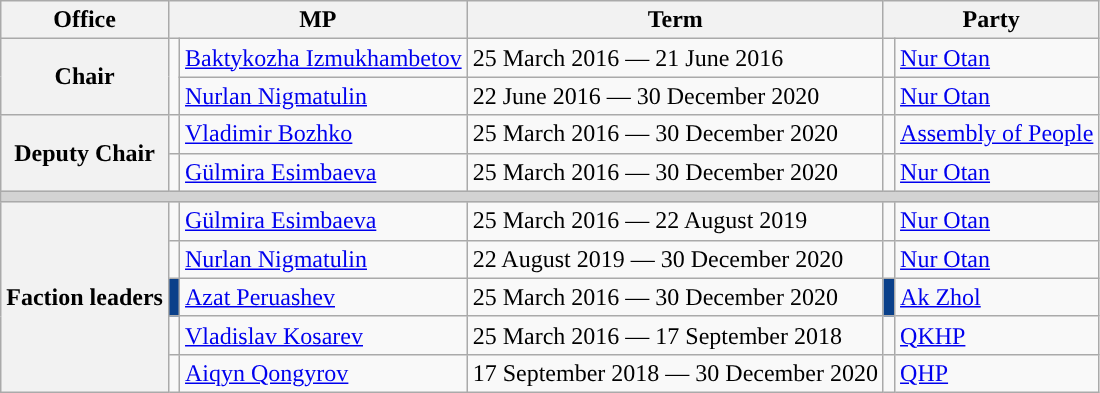<table class="wikitable">
<tr>
<th>Office</th>
<th colspan="2">MP</th>
<th>Term</th>
<th colspan="2">Party</th>
</tr>
<tr>
<th rowspan="2">Chair</th>
<td rowspan="2" style="background-color:"></td>
<td><a href='#'>Baktykozha Izmukhambetov</a></td>
<td>25 March 2016 — 21 June 2016</td>
<td style="background-color:"></td>
<td><a href='#'>Nur Otan</a></td>
</tr>
<tr>
<td><a href='#'>Nurlan Nigmatulin</a></td>
<td>22 June 2016 — 30 December 2020</td>
<td style="background-color:"></td>
<td><a href='#'>Nur Otan</a></td>
</tr>
<tr>
<th rowspan="2">Deputy Chair</th>
<td></td>
<td><a href='#'>Vladimir Bozhko</a></td>
<td>25 March 2016 — 30 December 2020</td>
<td></td>
<td><a href='#'>Assembly of People</a></td>
</tr>
<tr>
<td style="background-color:"></td>
<td><a href='#'>Gülmira Esimbaeva</a></td>
<td>25 March 2016 — 30 December 2020</td>
<td style="background-color:"></td>
<td><a href='#'>Nur Otan</a></td>
</tr>
<tr>
<td colspan="7;" bgcolor="lightgrey"></td>
</tr>
<tr>
<th rowspan="5">Faction leaders</th>
<td style="background-color:"></td>
<td><a href='#'>Gülmira Esimbaeva</a></td>
<td>25 March 2016 — 22 August 2019</td>
<td style="background-color:"></td>
<td><a href='#'>Nur Otan</a></td>
</tr>
<tr>
<td style="background-color:"></td>
<td><a href='#'>Nurlan Nigmatulin</a></td>
<td>22 August 2019 — 30 December 2020</td>
<td style="background-color:"></td>
<td><a href='#'>Nur Otan</a></td>
</tr>
<tr>
<td style="background-color:#0A408A"></td>
<td><a href='#'>Azat Peruashev</a></td>
<td>25 March 2016 — 30 December 2020</td>
<td style="background-color:#0A408A"></td>
<td><a href='#'>Ak Zhol</a></td>
</tr>
<tr>
<td style="background-color:"></td>
<td><a href='#'>Vladislav Kosarev</a></td>
<td>25 March 2016 — 17 September 2018</td>
<td style="background-color:"></td>
<td><a href='#'>QKHP</a></td>
</tr>
<tr>
<td style="background-color:"></td>
<td><a href='#'>Aiqyn Qongyrov</a></td>
<td>17 September 2018 — 30 December 2020</td>
<td style="background-color:"></td>
<td><a href='#'>QHP</a></td>
</tr>
</table>
